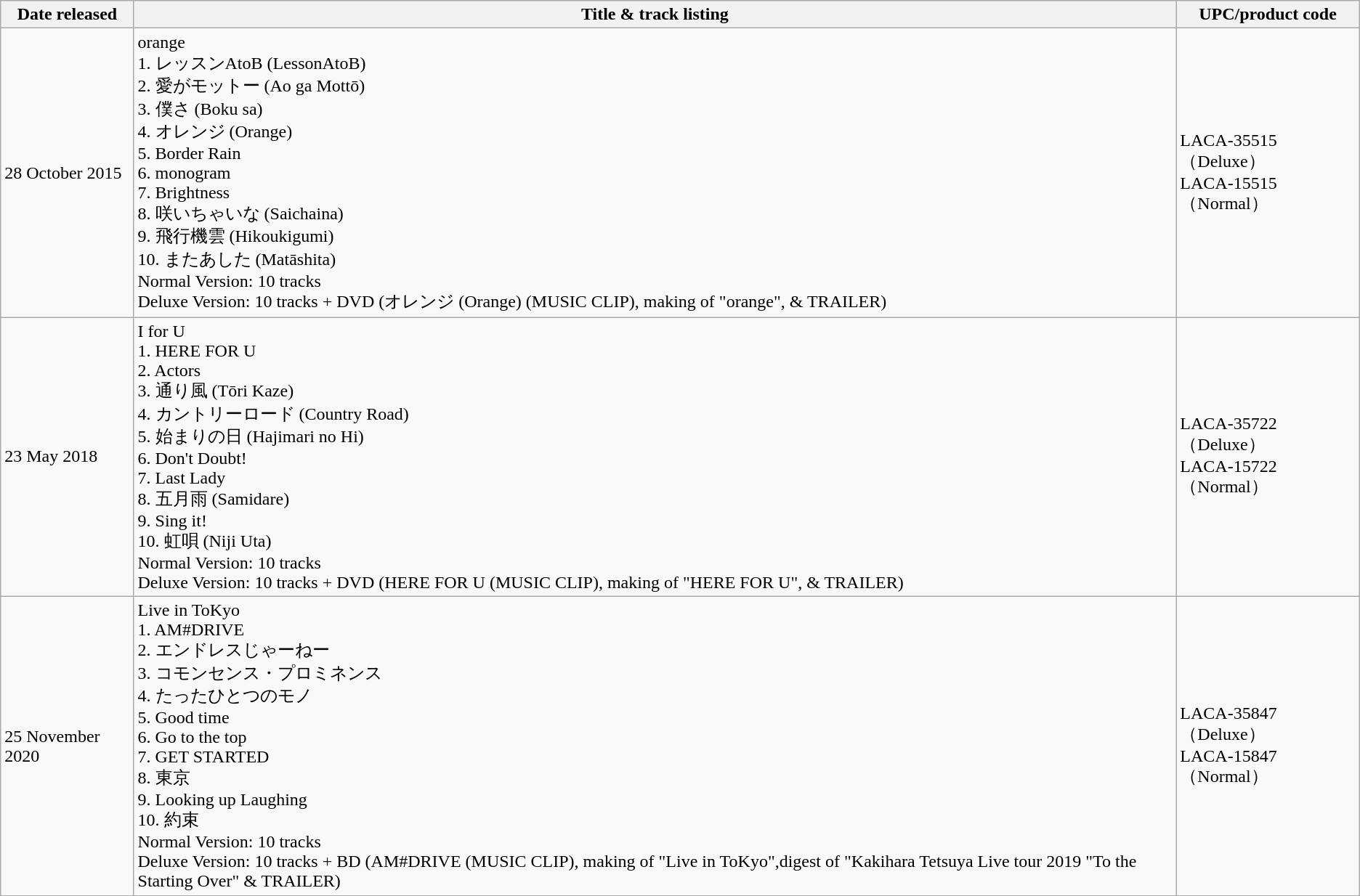<table class=wikitable>
<tr>
<th>Date released</th>
<th>Title & track listing</th>
<th>UPC/product code</th>
</tr>
<tr>
<td>28 October 2015</td>
<td>orange<br> 1. レッスンAtoB (LessonAtoB) <br> 2. 愛がモットー (Ao ga Mottō) <br> 3. 僕さ (Boku sa) <br> 4. オレンジ (Orange) <br> 5. Border Rain <br> 6. monogram <br> 7. Brightness <br> 8. 咲いちゃいな (Saichaina) <br> 9. 飛行機雲 (Hikoukigumi) <br> 10. またあした (Matāshita) <br> Normal Version: 10 tracks <br> Deluxe Version: 10 tracks + DVD (オレンジ (Orange) (MUSIC CLIP), making of "orange", & TRAILER) <br></td>
<td>LACA-35515 （Deluxe）<br> LACA-15515 （Normal）</td>
</tr>
<tr>
<td>23 May 2018</td>
<td>I for U<br> 1. HERE FOR U <br> 2. Actors <br> 3. 通り風 (Tōri Kaze) <br> 4. カントリーロード (Country Road) <br> 5. 始まりの日 (Hajimari no Hi) <br> 6. Don't Doubt! <br> 7. Last Lady <br> 8. 五月雨 (Samidare) <br> 9. Sing it! <br> 10. 虹唄 (Niji Uta) <br> Normal Version: 10 tracks <br> Deluxe Version: 10 tracks + DVD (HERE FOR U (MUSIC CLIP), making of "HERE FOR U", & TRAILER) <br></td>
<td>LACA-35722 （Deluxe）<br> LACA-15722 （Normal）</td>
</tr>
<tr>
<td>25 November 2020</td>
<td>Live in ToKyo<br> 1. AM#DRIVE <br> 2. エンドレスじゃーねー <br> 3. コモンセンス・プロミネンス <br> 4. たったひとつのモノ <br> 5. Good time <br> 6. Go to the top <br> 7. GET STARTED <br> 8. 東京 <br> 9. Looking up Laughing <br> 10. 約束 <br> Normal Version: 10 tracks <br> Deluxe Version: 10 tracks + BD (AM#DRIVE (MUSIC CLIP), making of "Live in ToKyo",digest of "Kakihara Tetsuya Live tour 2019 "To the Starting Over" & TRAILER) <br></td>
<td>LACA-35847 （Deluxe）<br> LACA-15847 （Normal）</td>
</tr>
<tr>
</tr>
</table>
